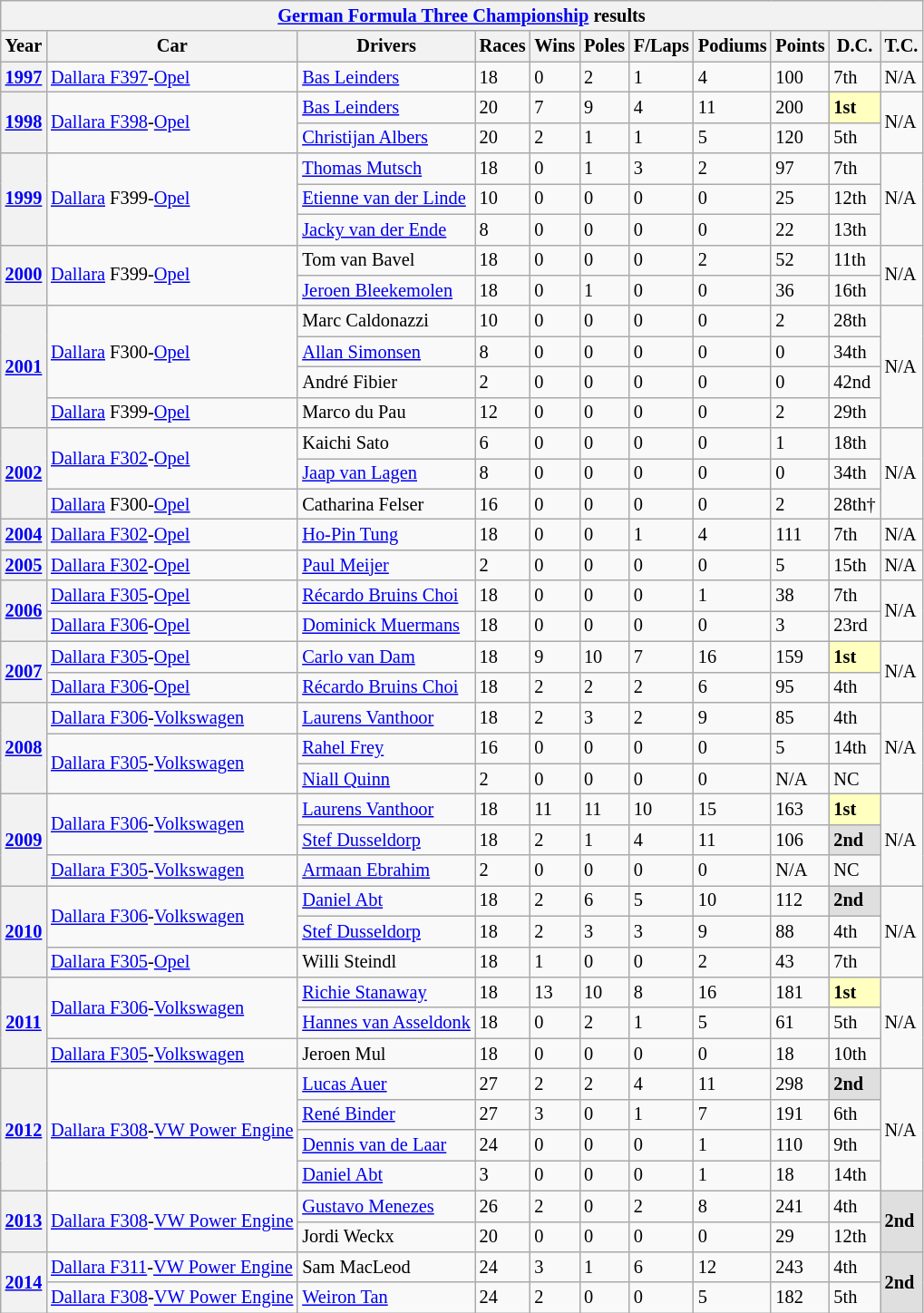<table class="wikitable" style="font-size:85%">
<tr>
<th colspan=11><a href='#'>German Formula Three Championship</a> results</th>
</tr>
<tr valign="top">
<th>Year</th>
<th>Car</th>
<th>Drivers</th>
<th>Races</th>
<th>Wins</th>
<th>Poles</th>
<th>F/Laps</th>
<th>Podiums</th>
<th>Points</th>
<th>D.C.</th>
<th>T.C.</th>
</tr>
<tr>
<th><a href='#'>1997</a></th>
<td><a href='#'>Dallara F397</a>-<a href='#'>Opel</a></td>
<td> <a href='#'>Bas Leinders</a></td>
<td>18</td>
<td>0</td>
<td>2</td>
<td>1</td>
<td>4</td>
<td>100</td>
<td>7th</td>
<td>N/A</td>
</tr>
<tr>
<th rowspan="2"><a href='#'>1998</a></th>
<td rowspan="2"><a href='#'>Dallara F398</a>-<a href='#'>Opel</a></td>
<td> <a href='#'>Bas Leinders</a></td>
<td>20</td>
<td>7</td>
<td>9</td>
<td>4</td>
<td>11</td>
<td>200</td>
<td style="background:#FFFFBF;"><strong>1st</strong></td>
<td rowspan=2>N/A</td>
</tr>
<tr>
<td> <a href='#'>Christijan Albers</a></td>
<td>20</td>
<td>2</td>
<td>1</td>
<td>1</td>
<td>5</td>
<td>120</td>
<td>5th</td>
</tr>
<tr>
<th rowspan="3"><a href='#'>1999</a></th>
<td rowspan="3"><a href='#'>Dallara</a> F399-<a href='#'>Opel</a></td>
<td> <a href='#'>Thomas Mutsch</a></td>
<td>18</td>
<td>0</td>
<td>1</td>
<td>3</td>
<td>2</td>
<td>97</td>
<td>7th</td>
<td rowspan=3>N/A</td>
</tr>
<tr>
<td> <a href='#'>Etienne van der Linde</a></td>
<td>10</td>
<td>0</td>
<td>0</td>
<td>0</td>
<td>0</td>
<td>25</td>
<td>12th</td>
</tr>
<tr>
<td> <a href='#'>Jacky van der Ende</a></td>
<td>8</td>
<td>0</td>
<td>0</td>
<td>0</td>
<td>0</td>
<td>22</td>
<td>13th</td>
</tr>
<tr>
<th rowspan="2"><a href='#'>2000</a></th>
<td rowspan="2"><a href='#'>Dallara</a> F399-<a href='#'>Opel</a></td>
<td> Tom van Bavel</td>
<td>18</td>
<td>0</td>
<td>0</td>
<td>0</td>
<td>2</td>
<td>52</td>
<td>11th</td>
<td rowspan=2>N/A</td>
</tr>
<tr>
<td> <a href='#'>Jeroen Bleekemolen</a></td>
<td>18</td>
<td>0</td>
<td>1</td>
<td>0</td>
<td>0</td>
<td>36</td>
<td>16th</td>
</tr>
<tr>
<th rowspan="4"><a href='#'>2001</a></th>
<td rowspan="3"><a href='#'>Dallara</a> F300-<a href='#'>Opel</a></td>
<td> Marc Caldonazzi</td>
<td>10</td>
<td>0</td>
<td>0</td>
<td>0</td>
<td>0</td>
<td>2</td>
<td>28th</td>
<td rowspan=4>N/A</td>
</tr>
<tr>
<td> <a href='#'>Allan Simonsen</a></td>
<td>8</td>
<td>0</td>
<td>0</td>
<td>0</td>
<td>0</td>
<td>0</td>
<td>34th</td>
</tr>
<tr>
<td> André Fibier</td>
<td>2</td>
<td>0</td>
<td>0</td>
<td>0</td>
<td>0</td>
<td>0</td>
<td>42nd</td>
</tr>
<tr>
<td><a href='#'>Dallara</a> F399-<a href='#'>Opel</a></td>
<td> Marco du Pau</td>
<td>12</td>
<td>0</td>
<td>0</td>
<td>0</td>
<td>0</td>
<td>2</td>
<td>29th</td>
</tr>
<tr>
<th rowspan="3"><a href='#'>2002</a></th>
<td rowspan="2"><a href='#'>Dallara F302</a>-<a href='#'>Opel</a></td>
<td> Kaichi Sato</td>
<td>6</td>
<td>0</td>
<td>0</td>
<td>0</td>
<td>0</td>
<td>1</td>
<td>18th</td>
<td rowspan=3>N/A</td>
</tr>
<tr>
<td> <a href='#'>Jaap van Lagen</a></td>
<td>8</td>
<td>0</td>
<td>0</td>
<td>0</td>
<td>0</td>
<td>0</td>
<td>34th</td>
</tr>
<tr>
<td><a href='#'>Dallara</a> F300-<a href='#'>Opel</a></td>
<td> Catharina Felser</td>
<td>16</td>
<td>0</td>
<td>0</td>
<td>0</td>
<td>0</td>
<td>2</td>
<td>28th†</td>
</tr>
<tr>
<th><a href='#'>2004</a></th>
<td><a href='#'>Dallara F302</a>-<a href='#'>Opel</a></td>
<td> <a href='#'>Ho-Pin Tung</a></td>
<td>18</td>
<td>0</td>
<td>0</td>
<td>1</td>
<td>4</td>
<td>111</td>
<td>7th</td>
<td>N/A</td>
</tr>
<tr>
<th><a href='#'>2005</a></th>
<td><a href='#'>Dallara F302</a>-<a href='#'>Opel</a></td>
<td> <a href='#'>Paul Meijer</a></td>
<td>2</td>
<td>0</td>
<td>0</td>
<td>0</td>
<td>0</td>
<td>5</td>
<td>15th</td>
<td>N/A</td>
</tr>
<tr>
<th rowspan="2"><a href='#'>2006</a></th>
<td><a href='#'>Dallara F305</a>-<a href='#'>Opel</a></td>
<td> <a href='#'>Récardo Bruins Choi</a></td>
<td>18</td>
<td>0</td>
<td>0</td>
<td>0</td>
<td>1</td>
<td>38</td>
<td>7th</td>
<td rowspan=2>N/A</td>
</tr>
<tr>
<td><a href='#'>Dallara F306</a>-<a href='#'>Opel</a></td>
<td> <a href='#'>Dominick Muermans</a></td>
<td>18</td>
<td>0</td>
<td>0</td>
<td>0</td>
<td>0</td>
<td>3</td>
<td>23rd</td>
</tr>
<tr>
<th rowspan="2"><a href='#'>2007</a></th>
<td><a href='#'>Dallara F305</a>-<a href='#'>Opel</a></td>
<td> <a href='#'>Carlo van Dam</a></td>
<td>18</td>
<td>9</td>
<td>10</td>
<td>7</td>
<td>16</td>
<td>159</td>
<td style="background:#FFFFBF;"><strong>1st</strong></td>
<td rowspan=2>N/A</td>
</tr>
<tr>
<td><a href='#'>Dallara F306</a>-<a href='#'>Opel</a></td>
<td> <a href='#'>Récardo Bruins Choi</a></td>
<td>18</td>
<td>2</td>
<td>2</td>
<td>2</td>
<td>6</td>
<td>95</td>
<td>4th</td>
</tr>
<tr>
<th rowspan="3"><a href='#'>2008</a></th>
<td><a href='#'>Dallara F306</a>-<a href='#'>Volkswagen</a></td>
<td> <a href='#'>Laurens Vanthoor</a></td>
<td>18</td>
<td>2</td>
<td>3</td>
<td>2</td>
<td>9</td>
<td>85</td>
<td>4th</td>
<td rowspan=3>N/A</td>
</tr>
<tr>
<td rowspan=2><a href='#'>Dallara F305</a>-<a href='#'>Volkswagen</a></td>
<td> <a href='#'>Rahel Frey</a></td>
<td>16</td>
<td>0</td>
<td>0</td>
<td>0</td>
<td>0</td>
<td>5</td>
<td>14th</td>
</tr>
<tr>
<td> <a href='#'>Niall Quinn</a></td>
<td>2</td>
<td>0</td>
<td>0</td>
<td>0</td>
<td>0</td>
<td>N/A</td>
<td>NC</td>
</tr>
<tr>
<th rowspan="3"><a href='#'>2009</a></th>
<td rowspan="2"><a href='#'>Dallara F306</a>-<a href='#'>Volkswagen</a></td>
<td> <a href='#'>Laurens Vanthoor</a></td>
<td>18</td>
<td>11</td>
<td>11</td>
<td>10</td>
<td>15</td>
<td>163</td>
<td style="background:#FFFFBF;"><strong>1st</strong></td>
<td rowspan=3>N/A</td>
</tr>
<tr>
<td> <a href='#'>Stef Dusseldorp</a></td>
<td>18</td>
<td>2</td>
<td>1</td>
<td>4</td>
<td>11</td>
<td>106</td>
<td style="background:#DFDFDF;"><strong>2nd</strong></td>
</tr>
<tr>
<td><a href='#'>Dallara F305</a>-<a href='#'>Volkswagen</a></td>
<td> <a href='#'>Armaan Ebrahim</a></td>
<td>2</td>
<td>0</td>
<td>0</td>
<td>0</td>
<td>0</td>
<td>N/A</td>
<td>NC</td>
</tr>
<tr>
<th rowspan="3"><a href='#'>2010</a></th>
<td rowspan="2"><a href='#'>Dallara F306</a>-<a href='#'>Volkswagen</a></td>
<td> <a href='#'>Daniel Abt</a></td>
<td>18</td>
<td>2</td>
<td>6</td>
<td>5</td>
<td>10</td>
<td>112</td>
<td style="background:#DFDFDF;"><strong>2nd</strong></td>
<td rowspan=3>N/A</td>
</tr>
<tr>
<td> <a href='#'>Stef Dusseldorp</a></td>
<td>18</td>
<td>2</td>
<td>3</td>
<td>3</td>
<td>9</td>
<td>88</td>
<td>4th</td>
</tr>
<tr>
<td><a href='#'>Dallara F305</a>-<a href='#'>Opel</a></td>
<td> Willi Steindl</td>
<td>18</td>
<td>1</td>
<td>0</td>
<td>0</td>
<td>2</td>
<td>43</td>
<td>7th</td>
</tr>
<tr>
<th rowspan="3"><a href='#'>2011</a></th>
<td rowspan="2"><a href='#'>Dallara F306</a>-<a href='#'>Volkswagen</a></td>
<td> <a href='#'>Richie Stanaway</a></td>
<td>18</td>
<td>13</td>
<td>10</td>
<td>8</td>
<td>16</td>
<td>181</td>
<td style="background:#FFFFBF;"><strong>1st</strong></td>
<td rowspan=3>N/A</td>
</tr>
<tr>
<td> <a href='#'>Hannes van Asseldonk</a></td>
<td>18</td>
<td>0</td>
<td>2</td>
<td>1</td>
<td>5</td>
<td>61</td>
<td>5th</td>
</tr>
<tr>
<td><a href='#'>Dallara F305</a>-<a href='#'>Volkswagen</a></td>
<td> Jeroen Mul</td>
<td>18</td>
<td>0</td>
<td>0</td>
<td>0</td>
<td>0</td>
<td>18</td>
<td>10th</td>
</tr>
<tr>
<th rowspan="4"><a href='#'>2012</a></th>
<td rowspan="4"><a href='#'>Dallara F308</a>-<a href='#'>VW Power Engine</a></td>
<td> <a href='#'>Lucas Auer</a></td>
<td>27</td>
<td>2</td>
<td>2</td>
<td>4</td>
<td>11</td>
<td>298</td>
<td style="background:#DFDFDF;"><strong>2nd</strong></td>
<td rowspan=4>N/A</td>
</tr>
<tr>
<td> <a href='#'>René Binder</a></td>
<td>27</td>
<td>3</td>
<td>0</td>
<td>1</td>
<td>7</td>
<td>191</td>
<td>6th</td>
</tr>
<tr>
<td> <a href='#'>Dennis van de Laar</a></td>
<td>24</td>
<td>0</td>
<td>0</td>
<td>0</td>
<td>1</td>
<td>110</td>
<td>9th</td>
</tr>
<tr>
<td> <a href='#'>Daniel Abt</a></td>
<td>3</td>
<td>0</td>
<td>0</td>
<td>0</td>
<td>1</td>
<td>18</td>
<td>14th</td>
</tr>
<tr>
<th rowspan="2"><a href='#'>2013</a></th>
<td rowspan="2"><a href='#'>Dallara F308</a>-<a href='#'>VW Power Engine</a></td>
<td> <a href='#'>Gustavo Menezes</a></td>
<td>26</td>
<td>2</td>
<td>0</td>
<td>2</td>
<td>8</td>
<td>241</td>
<td>4th</td>
<td rowspan=2 style="background:#DFDFDF;"><strong>2nd</strong></td>
</tr>
<tr>
<td> Jordi Weckx</td>
<td>20</td>
<td>0</td>
<td>0</td>
<td>0</td>
<td>0</td>
<td>29</td>
<td>12th</td>
</tr>
<tr>
<th rowspan="2"><a href='#'>2014</a></th>
<td><a href='#'>Dallara F311</a>-<a href='#'>VW Power Engine</a></td>
<td> Sam MacLeod</td>
<td>24</td>
<td>3</td>
<td>1</td>
<td>6</td>
<td>12</td>
<td>243</td>
<td>4th</td>
<td rowspan=2 style="background:#DFDFDF;"><strong>2nd</strong></td>
</tr>
<tr>
<td><a href='#'>Dallara F308</a>-<a href='#'>VW Power Engine</a></td>
<td> <a href='#'>Weiron Tan</a></td>
<td>24</td>
<td>2</td>
<td>0</td>
<td>0</td>
<td>5</td>
<td>182</td>
<td>5th</td>
</tr>
</table>
